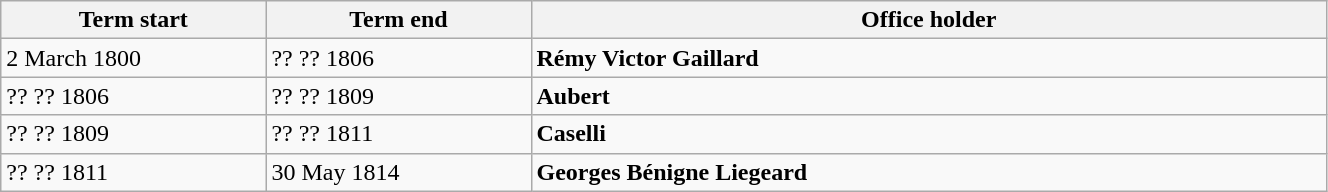<table class="wikitable" style="width: 70%;">
<tr>
<th align="left" style="width: 20%;">Term start</th>
<th align="left" style="width: 20%;">Term end</th>
<th align="left">Office holder</th>
</tr>
<tr valign="top">
<td>2 March 1800</td>
<td>?? ?? 1806</td>
<td><strong>Rémy Victor Gaillard</strong></td>
</tr>
<tr valign="top">
<td>?? ?? 1806</td>
<td>?? ?? 1809</td>
<td><strong>Aubert</strong></td>
</tr>
<tr valign="top">
<td>?? ?? 1809</td>
<td>?? ?? 1811</td>
<td><strong>Caselli</strong></td>
</tr>
<tr valign="top">
<td>?? ?? 1811</td>
<td>30 May 1814</td>
<td><strong>Georges Bénigne Liegeard</strong></td>
</tr>
</table>
